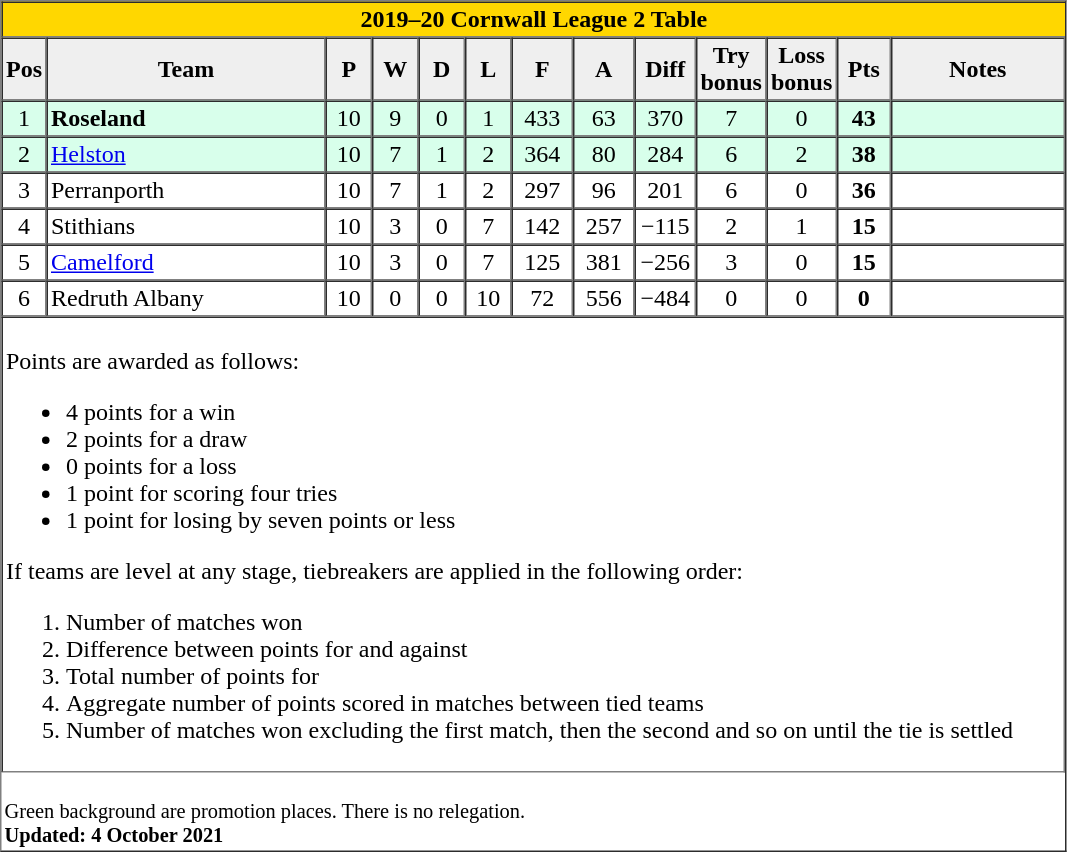<table border="1" cellpadding="2" cellspacing="0">
<tr bgcolor="gold">
<th colspan=13 style="border-right:0px;";>2019–20 Cornwall League 2 Table</th>
</tr>
<tr bgcolor="#efefef">
<th width="20">Pos</th>
<th width="180">Team</th>
<th width="25">P</th>
<th width="25">W</th>
<th width="25">D</th>
<th width="25">L</th>
<th width="35">F</th>
<th width="35">A</th>
<th width="35">Diff</th>
<th width="35">Try bonus</th>
<th width="35">Loss bonus</th>
<th width="30">Pts</th>
<th width="110">Notes</th>
</tr>
<tr bgcolor=#d8ffeb align=center>
<td>1</td>
<td align=left><strong>Roseland</strong></td>
<td>10</td>
<td>9</td>
<td>0</td>
<td>1</td>
<td>433</td>
<td>63</td>
<td>370</td>
<td>7</td>
<td>0</td>
<td><strong>43</strong></td>
<td></td>
</tr>
<tr bgcolor=#d8ffeb align=center>
<td>2</td>
<td align=left><a href='#'>Helston</a></td>
<td>10</td>
<td>7</td>
<td>1</td>
<td>2</td>
<td>364</td>
<td>80</td>
<td>284</td>
<td>6</td>
<td>2</td>
<td><strong>38</strong></td>
<td></td>
</tr>
<tr align=center>
<td>3</td>
<td align=left>Perranporth</td>
<td>10</td>
<td>7</td>
<td>1</td>
<td>2</td>
<td>297</td>
<td>96</td>
<td>201</td>
<td>6</td>
<td>0</td>
<td><strong>36</strong></td>
<td></td>
</tr>
<tr align=center>
<td>4</td>
<td align=left>Stithians</td>
<td>10</td>
<td>3</td>
<td>0</td>
<td>7</td>
<td>142</td>
<td>257</td>
<td>−115</td>
<td>2</td>
<td>1</td>
<td><strong>15</strong></td>
<td></td>
</tr>
<tr align=center>
<td>5</td>
<td align=left><a href='#'>Camelford</a></td>
<td>10</td>
<td>3</td>
<td>0</td>
<td>7</td>
<td>125</td>
<td>381</td>
<td>−256</td>
<td>3</td>
<td>0</td>
<td><strong>15</strong></td>
<td></td>
</tr>
<tr align=center>
<td>6</td>
<td align=left>Redruth Albany</td>
<td>10</td>
<td>0</td>
<td>0</td>
<td>10</td>
<td>72</td>
<td>556</td>
<td>−484</td>
<td>0</td>
<td>0</td>
<td><strong>0</strong></td>
<td></td>
</tr>
<tr>
</tr>
<tr bgcolor=#ffffff>
<td colspan="13"><br>Points are awarded as follows:<ul><li>4 points for a win</li><li>2 points for a draw</li><li>0 points for a loss</li><li>1 point for scoring four tries</li><li>1 point for losing by seven points or less</li></ul>If teams are level at any stage, tiebreakers are applied in the following order:<ol><li>Number of matches won</li><li>Difference between points for and against</li><li>Total number of points for</li><li>Aggregate number of points scored in matches between tied teams</li><li>Number of matches won excluding the first match, then the second and so on until the tie is settled</li></ol></td>
</tr>
<tr |align=left|>
<td colspan="15" style="border:0px;font-size:85%;"><br><span>Green background</span> are promotion places.
There is no relegation. <br>
<strong>Updated: 4 October 2021</strong></td>
</tr>
</table>
